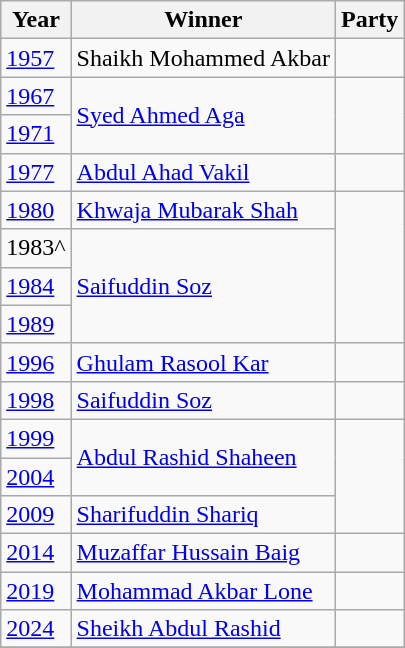<table class="wikitable sortable static-row-numbers static-row-header-text">
<tr>
<th>Year</th>
<th>Winner</th>
<th colspan=2>Party</th>
</tr>
<tr>
<td><a href='#'>1957</a></td>
<td>Shaikh Mohammed Akbar</td>
<td></td>
</tr>
<tr>
<td><a href='#'>1967</a></td>
<td rowspan="2"><a href='#'>Syed Ahmed Aga</a></td>
</tr>
<tr>
<td><a href='#'>1971</a></td>
</tr>
<tr>
<td><a href='#'>1977</a></td>
<td><a href='#'>Abdul Ahad Vakil</a></td>
<td></td>
</tr>
<tr>
<td><a href='#'>1980</a></td>
<td><a href='#'>Khwaja Mubarak Shah</a></td>
</tr>
<tr>
<td>1983^</td>
<td rowspan="3"><a href='#'>Saifuddin Soz</a></td>
</tr>
<tr>
<td><a href='#'>1984</a></td>
</tr>
<tr>
<td><a href='#'>1989</a></td>
</tr>
<tr>
<td><a href='#'>1996</a></td>
<td><a href='#'>Ghulam Rasool Kar</a></td>
<td></td>
</tr>
<tr>
<td><a href='#'>1998</a></td>
<td><a href='#'>Saifuddin Soz</a></td>
<td></td>
</tr>
<tr>
<td><a href='#'>1999</a></td>
<td rowspan="2"><a href='#'>Abdul Rashid Shaheen</a></td>
</tr>
<tr>
<td><a href='#'>2004</a></td>
</tr>
<tr>
<td><a href='#'>2009</a></td>
<td><a href='#'>Sharifuddin Shariq</a></td>
</tr>
<tr>
<td><a href='#'>2014</a></td>
<td><a href='#'>Muzaffar Hussain Baig</a></td>
<td></td>
</tr>
<tr>
<td><a href='#'>2019</a></td>
<td><a href='#'>Mohammad Akbar Lone</a></td>
<td></td>
</tr>
<tr>
<td><a href='#'>2024</a></td>
<td><a href='#'>Sheikh Abdul Rashid</a></td>
<td></td>
</tr>
<tr>
</tr>
</table>
